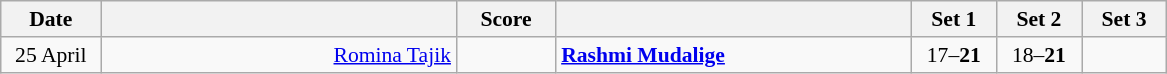<table class="wikitable" style="text-align: center; font-size:90%">
<tr>
<th width="60">Date</th>
<th align="right" width="230"></th>
<th width="60">Score</th>
<th align="left" width="230"></th>
<th width="50">Set 1</th>
<th width="50">Set 2</th>
<th width="50">Set 3</th>
</tr>
<tr>
<td>25 April<br></td>
<td align="right"><a href='#'>Romina Tajik</a> </td>
<td align="center"></td>
<td align="left"><strong> <a href='#'>Rashmi Mudalige</a></strong></td>
<td>17–<strong>21</strong></td>
<td>18–<strong>21</strong></td>
<td></td>
</tr>
</table>
